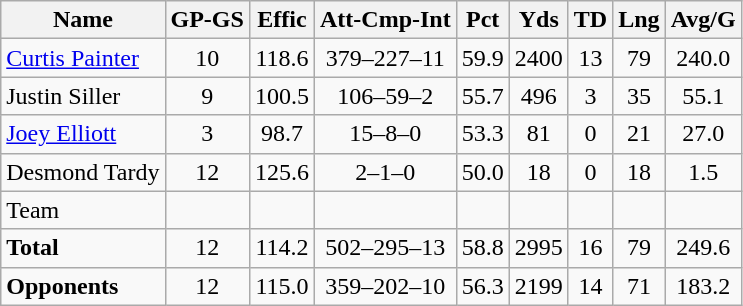<table class="wikitable" style="white-space:nowrap; text-align:center">
<tr>
<th>Name</th>
<th>GP-GS</th>
<th>Effic</th>
<th>Att-Cmp-Int</th>
<th>Pct</th>
<th>Yds</th>
<th>TD</th>
<th>Lng</th>
<th>Avg/G</th>
</tr>
<tr>
<td align="left"><a href='#'>Curtis Painter</a></td>
<td>10</td>
<td>118.6</td>
<td>379–227–11</td>
<td>59.9</td>
<td>2400</td>
<td>13</td>
<td>79</td>
<td>240.0</td>
</tr>
<tr>
<td align="left">Justin Siller</td>
<td>9</td>
<td>100.5</td>
<td>106–59–2</td>
<td>55.7</td>
<td>496</td>
<td>3</td>
<td>35</td>
<td>55.1</td>
</tr>
<tr>
<td align="left"><a href='#'>Joey Elliott</a></td>
<td>3</td>
<td>98.7</td>
<td>15–8–0</td>
<td>53.3</td>
<td>81</td>
<td>0</td>
<td>21</td>
<td>27.0</td>
</tr>
<tr>
<td align="left">Desmond Tardy</td>
<td>12</td>
<td>125.6</td>
<td>2–1–0</td>
<td>50.0</td>
<td>18</td>
<td>0</td>
<td>18</td>
<td>1.5</td>
</tr>
<tr>
<td align="left">Team</td>
<td> </td>
<td> </td>
<td> </td>
<td> </td>
<td> </td>
<td> </td>
<td> </td>
<td> </td>
</tr>
<tr>
<td align="left"><strong>Total</strong></td>
<td>12</td>
<td>114.2</td>
<td>502–295–13</td>
<td>58.8</td>
<td>2995</td>
<td>16</td>
<td>79</td>
<td>249.6</td>
</tr>
<tr>
<td align="left"><strong>Opponents</strong></td>
<td>12</td>
<td>115.0</td>
<td>359–202–10</td>
<td>56.3</td>
<td>2199</td>
<td>14</td>
<td>71</td>
<td>183.2</td>
</tr>
</table>
